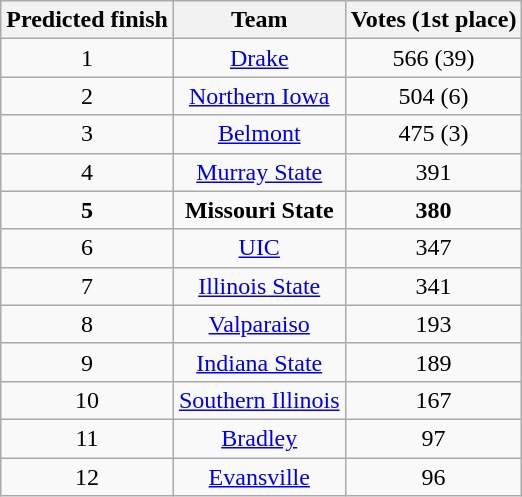<table class="wikitable" border="1">
<tr align=center>
<th style= >Predicted finish</th>
<th style= >Team</th>
<th style= >Votes (1st place)</th>
</tr>
<tr align="center">
<td>1</td>
<td><a href='#'>Drake</a></td>
<td>566 (39)</td>
</tr>
<tr align="center">
<td>2</td>
<td><a href='#'>Northern Iowa</a></td>
<td>504 (6)</td>
</tr>
<tr align="center">
<td>3</td>
<td><a href='#'>Belmont</a></td>
<td>475 (3)</td>
</tr>
<tr align="center">
<td>4</td>
<td><a href='#'>Murray State</a></td>
<td>391</td>
</tr>
<tr align="center">
<td><strong>5</strong></td>
<td><strong>Missouri State</strong></td>
<td><strong>380</strong></td>
</tr>
<tr align="center">
<td>6</td>
<td><a href='#'>UIC</a></td>
<td>347</td>
</tr>
<tr align="center">
<td>7</td>
<td><a href='#'>Illinois State</a></td>
<td>341</td>
</tr>
<tr align="center">
<td>8</td>
<td><a href='#'>Valparaiso</a></td>
<td>193</td>
</tr>
<tr align="center">
<td>9</td>
<td><a href='#'>Indiana State</a></td>
<td>189</td>
</tr>
<tr align="center">
<td>10</td>
<td><a href='#'>Southern Illinois</a></td>
<td>167</td>
</tr>
<tr align="center">
<td>11</td>
<td><a href='#'>Bradley</a></td>
<td>97</td>
</tr>
<tr align="center">
<td>12</td>
<td><a href='#'>Evansville</a></td>
<td>96</td>
</tr>
</table>
